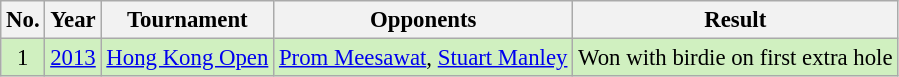<table class="wikitable" style="font-size:95%;">
<tr>
<th>No.</th>
<th>Year</th>
<th>Tournament</th>
<th>Opponents</th>
<th>Result</th>
</tr>
<tr style="background:#D0F0C0;">
<td align=center>1</td>
<td><a href='#'>2013</a></td>
<td><a href='#'>Hong Kong Open</a></td>
<td> <a href='#'>Prom Meesawat</a>,  <a href='#'>Stuart Manley</a></td>
<td>Won with birdie on first extra hole</td>
</tr>
</table>
